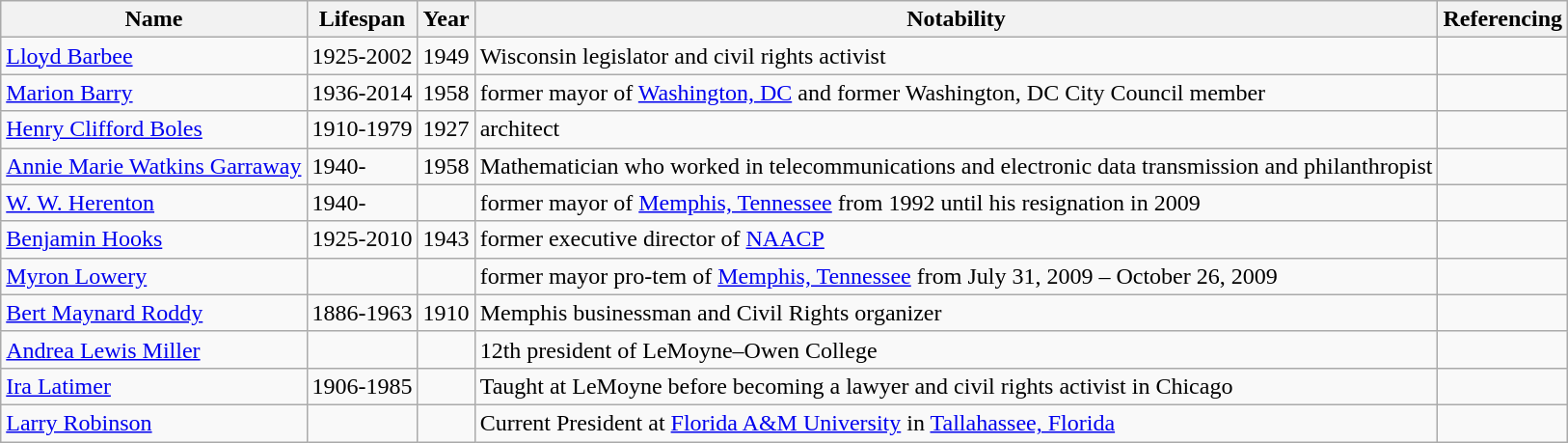<table class="wikitable sortable">
<tr>
<th>Name</th>
<th>Lifespan</th>
<th>Year</th>
<th class="unsortable">Notability</th>
<th class="unsortable">Referencing</th>
</tr>
<tr>
<td><a href='#'>Lloyd Barbee</a></td>
<td>1925-2002</td>
<td>1949</td>
<td>Wisconsin legislator and civil rights activist</td>
<td></td>
</tr>
<tr>
<td><a href='#'>Marion Barry</a></td>
<td>1936-2014</td>
<td>1958</td>
<td>former mayor of <a href='#'>Washington, DC</a> and former Washington, DC City Council member</td>
<td></td>
</tr>
<tr>
<td><a href='#'>Henry Clifford Boles</a></td>
<td>1910-1979</td>
<td>1927</td>
<td>architect</td>
<td></td>
</tr>
<tr>
<td><a href='#'>Annie Marie Watkins Garraway</a></td>
<td>1940-</td>
<td>1958</td>
<td>Mathematician who worked in telecommunications and electronic data transmission and philanthropist</td>
<td></td>
</tr>
<tr>
<td><a href='#'>W. W. Herenton</a></td>
<td>1940-</td>
<td></td>
<td>former mayor of <a href='#'>Memphis, Tennessee</a> from 1992 until his resignation in 2009</td>
<td></td>
</tr>
<tr>
<td><a href='#'>Benjamin Hooks</a></td>
<td>1925-2010</td>
<td>1943</td>
<td>former executive director of <a href='#'>NAACP</a></td>
<td></td>
</tr>
<tr>
<td><a href='#'>Myron Lowery</a></td>
<td></td>
<td></td>
<td>former mayor pro-tem of <a href='#'>Memphis, Tennessee</a> from July 31, 2009 – October 26, 2009</td>
<td></td>
</tr>
<tr>
<td><a href='#'>Bert Maynard Roddy</a></td>
<td>1886-1963</td>
<td>1910</td>
<td>Memphis businessman and Civil Rights organizer</td>
<td></td>
</tr>
<tr>
<td><a href='#'>Andrea Lewis Miller</a></td>
<td></td>
<td></td>
<td>12th president of LeMoyne–Owen College</td>
<td></td>
</tr>
<tr>
<td><a href='#'>Ira Latimer</a></td>
<td>1906-1985</td>
<td></td>
<td>Taught at LeMoyne before becoming a lawyer and civil rights activist in Chicago</td>
<td></td>
</tr>
<tr>
<td><a href='#'>Larry Robinson</a></td>
<td></td>
<td></td>
<td>Current President at <a href='#'>Florida A&M University</a> in <a href='#'>Tallahassee, Florida</a></td>
<td></td>
</tr>
</table>
